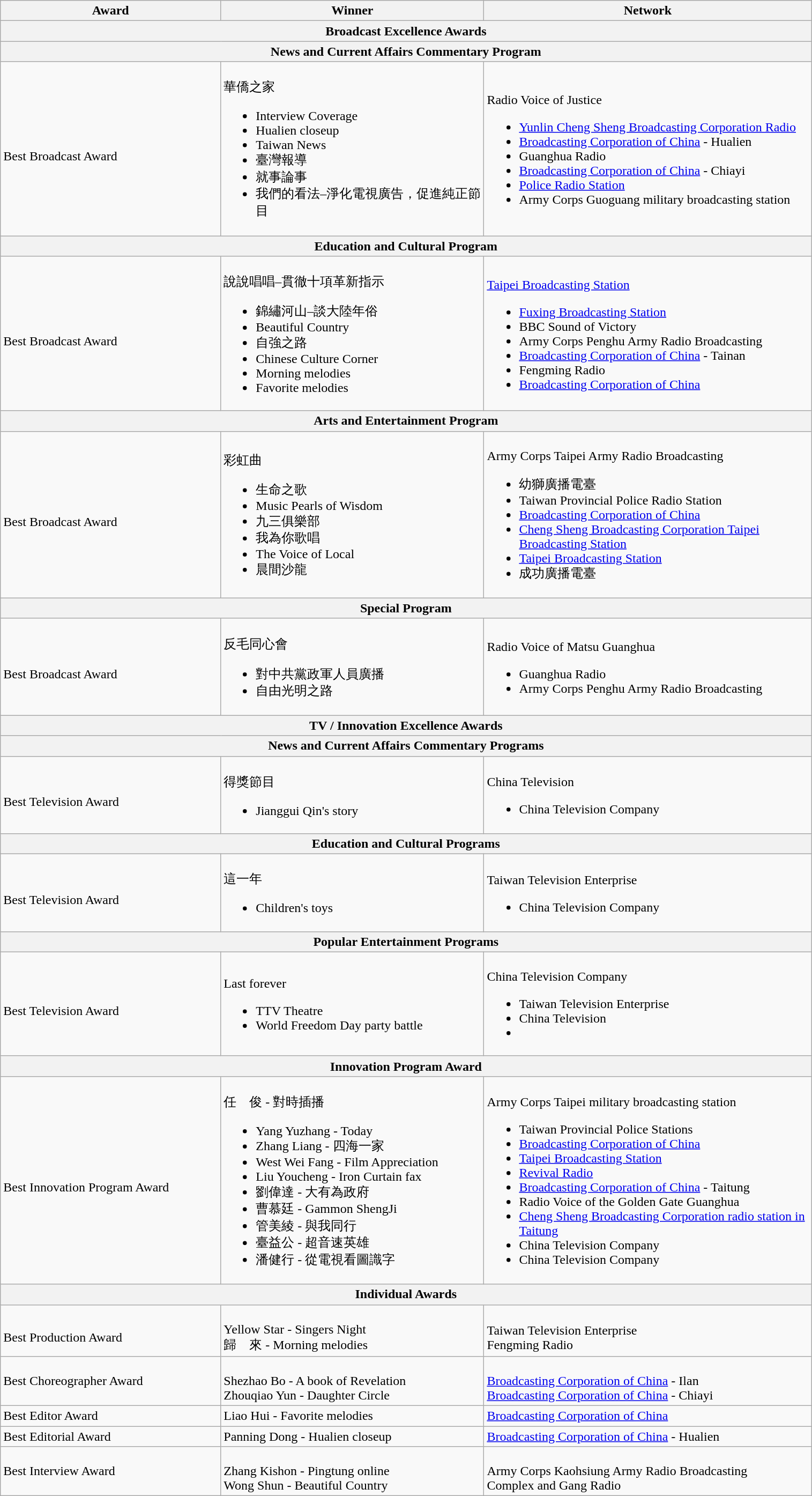<table class="wikitable">
<tr>
<th style="width:200pt;">Award</th>
<th style="width:240pt;">Winner</th>
<th style="width:300pt;">Network</th>
</tr>
<tr>
<th colspan=3 style="text-align:center" style="background:#99CCFF;">Broadcast Excellence Awards</th>
</tr>
<tr>
<th colspan=3 style="text-align:center" style="background: LightSteelBlue;">News and Current Affairs Commentary Program</th>
</tr>
<tr>
<td><br>Best Broadcast Award</td>
<td><br>華僑之家<ul><li>Interview Coverage</li><li>Hualien closeup</li><li>Taiwan News</li><li>臺灣報導</li><li>就事論事</li><li>我們的看法–淨化電視廣告，促進純正節目</li></ul></td>
<td><br>Radio Voice of Justice<ul><li><a href='#'>Yunlin Cheng Sheng Broadcasting Corporation Radio</a></li><li><a href='#'>Broadcasting Corporation of China</a> - Hualien</li><li>Guanghua Radio</li><li><a href='#'>Broadcasting Corporation of China</a> - Chiayi</li><li><a href='#'>Police Radio Station</a></li><li>Army Corps Guoguang military broadcasting station</li></ul></td>
</tr>
<tr>
<th colspan=3 style="text-align:center" style="background: LightSteelBlue;">Education and Cultural Program</th>
</tr>
<tr>
<td><br>Best Broadcast Award</td>
<td><br>說說唱唱–貫徹十項革新指示<ul><li>錦繡河山–談大陸年俗</li><li>Beautiful Country</li><li>自強之路</li><li>Chinese Culture Corner</li><li>Morning melodies</li><li>Favorite melodies</li></ul></td>
<td><br><a href='#'>Taipei Broadcasting Station</a><ul><li><a href='#'>Fuxing Broadcasting Station</a></li><li>BBC Sound of Victory</li><li>Army Corps Penghu Army Radio Broadcasting</li><li><a href='#'>Broadcasting Corporation of China</a> - Tainan</li><li>Fengming Radio</li><li><a href='#'>Broadcasting Corporation of China</a></li></ul></td>
</tr>
<tr>
<th colspan=3 style="text-align:center" style="background: LightSteelBlue;">Arts and Entertainment Program</th>
</tr>
<tr>
<td><br>Best Broadcast Award</td>
<td><br>彩虹曲<ul><li>生命之歌</li><li>Music Pearls of Wisdom</li><li>九三俱樂部</li><li>我為你歌唱</li><li>The Voice of Local</li><li>晨間沙龍</li></ul></td>
<td><br>Army Corps Taipei Army Radio Broadcasting<ul><li>幼獅廣播電臺</li><li>Taiwan Provincial Police Radio Station</li><li><a href='#'>Broadcasting Corporation of China</a></li><li><a href='#'>Cheng Sheng Broadcasting Corporation Taipei Broadcasting Station</a></li><li><a href='#'>Taipei Broadcasting Station</a></li><li>成功廣播電臺</li></ul></td>
</tr>
<tr>
<th colspan=3 style="text-align:center" style="background: LightSteelBlue;">Special Program</th>
</tr>
<tr>
<td><br>Best Broadcast Award</td>
<td><br>反毛同心會<ul><li>對中共黨政軍人員廣播</li><li>自由光明之路</li></ul></td>
<td><br>Radio Voice of Matsu Guanghua<ul><li>Guanghua Radio</li><li>Army Corps Penghu Army Radio Broadcasting</li></ul></td>
</tr>
<tr>
<th colspan=3 style="text-align:center" style="background:#99CCFF;">TV / Innovation Excellence Awards</th>
</tr>
<tr>
<th colspan=3 style="text-align:center" style="background: LightSteelBlue;">News and Current Affairs Commentary Programs</th>
</tr>
<tr>
<td><br>Best Television Award</td>
<td><br>得獎節目<ul><li>Jianggui Qin's story</li></ul></td>
<td><br>China Television<ul><li>China Television Company</li></ul></td>
</tr>
<tr>
<th colspan=3 style="text-align:center" style="background: LightSteelBlue;">Education and Cultural Programs</th>
</tr>
<tr>
<td><br>Best Television Award</td>
<td><br>這一年<ul><li>Children's toys</li></ul></td>
<td><br>Taiwan Television Enterprise<ul><li>China Television Company</li></ul></td>
</tr>
<tr>
<th colspan=3 style="text-align:center" style="background: LightSteelBlue;">Popular Entertainment Programs</th>
</tr>
<tr>
<td><br>Best Television Award</td>
<td><br>Last forever<ul><li>TTV Theatre</li><li>World Freedom Day party battle</li></ul></td>
<td><br>China Television Company<ul><li>Taiwan Television Enterprise</li><li>China Television</li><li></li></ul></td>
</tr>
<tr>
<th colspan=3 style="text-align:center" style="background: LightSteelBlue;">Innovation Program Award</th>
</tr>
<tr>
<td><br>Best Innovation Program Award</td>
<td><br>任　俊 - 對時插播<ul><li>Yang Yuzhang - Today</li><li>Zhang Liang - 四海一家</li><li>West Wei Fang - Film Appreciation</li><li>Liu Youcheng - Iron Curtain fax</li><li>劉偉達 - 大有為政府</li><li>曹慕廷 - Gammon ShengJi</li><li>管美綾 - 與我同行</li><li>臺益公 - 超音速英雄</li><li>潘健行 - 從電視看圖識字</li></ul></td>
<td><br>Army Corps Taipei military broadcasting station<ul><li>Taiwan Provincial Police Stations</li><li><a href='#'>Broadcasting Corporation of China</a></li><li><a href='#'>Taipei Broadcasting Station</a></li><li><a href='#'>Revival Radio</a></li><li><a href='#'>Broadcasting Corporation of China</a> - Taitung</li><li>Radio Voice of the Golden Gate Guanghua</li><li><a href='#'>Cheng Sheng Broadcasting Corporation radio station in Taitung</a></li><li>China Television Company</li><li>China Television Company</li></ul></td>
</tr>
<tr>
<th colspan=3 style="text-align:center" style="background:#99CCFF;">Individual Awards</th>
</tr>
<tr>
<td><br>Best Production Award</td>
<td><br>Yellow Star - Singers Night
<br>歸　來 - Morning melodies</td>
<td><br>Taiwan Television Enterprise
<br>Fengming Radio</td>
</tr>
<tr>
<td>Best Choreographer Award</td>
<td><br>Shezhao Bo - A book of Revelation
<br>Zhouqiao Yun - Daughter Circle</td>
<td><br><a href='#'>Broadcasting Corporation of China</a> - Ilan
<br><a href='#'>Broadcasting Corporation of China</a> - Chiayi</td>
</tr>
<tr>
<td>Best Editor Award</td>
<td>Liao Hui - Favorite melodies</td>
<td><a href='#'>Broadcasting Corporation of China</a></td>
</tr>
<tr>
<td>Best Editorial Award</td>
<td>Panning Dong - Hualien closeup</td>
<td><a href='#'>Broadcasting Corporation of China</a> - Hualien</td>
</tr>
<tr>
<td>Best Interview Award</td>
<td><br>Zhang Kishon - Pingtung online
<br>Wong Shun - Beautiful Country</td>
<td><br>Army Corps Kaohsiung Army Radio Broadcasting
<br>Complex and Gang Radio</td>
</tr>
</table>
